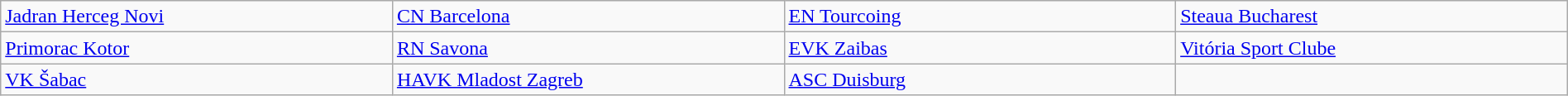<table class="wikitable" style="table-layout:fixed;width:100%;">
<tr>
<td width=25%> <a href='#'>Jadran Herceg Novi</a> </td>
<td width=25%> <a href='#'>CN Barcelona</a> </td>
<td width=25%> <a href='#'>EN Tourcoing</a> </td>
<td width=25%> <a href='#'>Steaua Bucharest</a> </td>
</tr>
<tr>
<td width=25%> <a href='#'>Primorac Kotor</a> </td>
<td width=25%> <a href='#'>RN Savona</a> </td>
<td width=25%> <a href='#'>EVK Zaibas</a> </td>
<td width=25%> <a href='#'>Vitória Sport Clube</a> </td>
</tr>
<tr>
<td width=25%> <a href='#'>VK Šabac</a> </td>
<td width=25%> <a href='#'>HAVK Mladost Zagreb</a> </td>
<td width=25%> <a href='#'>ASC Duisburg</a> </td>
</tr>
</table>
